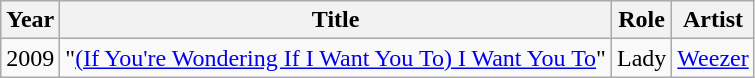<table class="wikitable">
<tr>
<th>Year</th>
<th>Title</th>
<th>Role</th>
<th>Artist</th>
</tr>
<tr>
<td>2009</td>
<td>"<a href='#'>(If You're Wondering If I Want You To) I Want You To</a>"</td>
<td>Lady</td>
<td><a href='#'>Weezer</a></td>
</tr>
</table>
